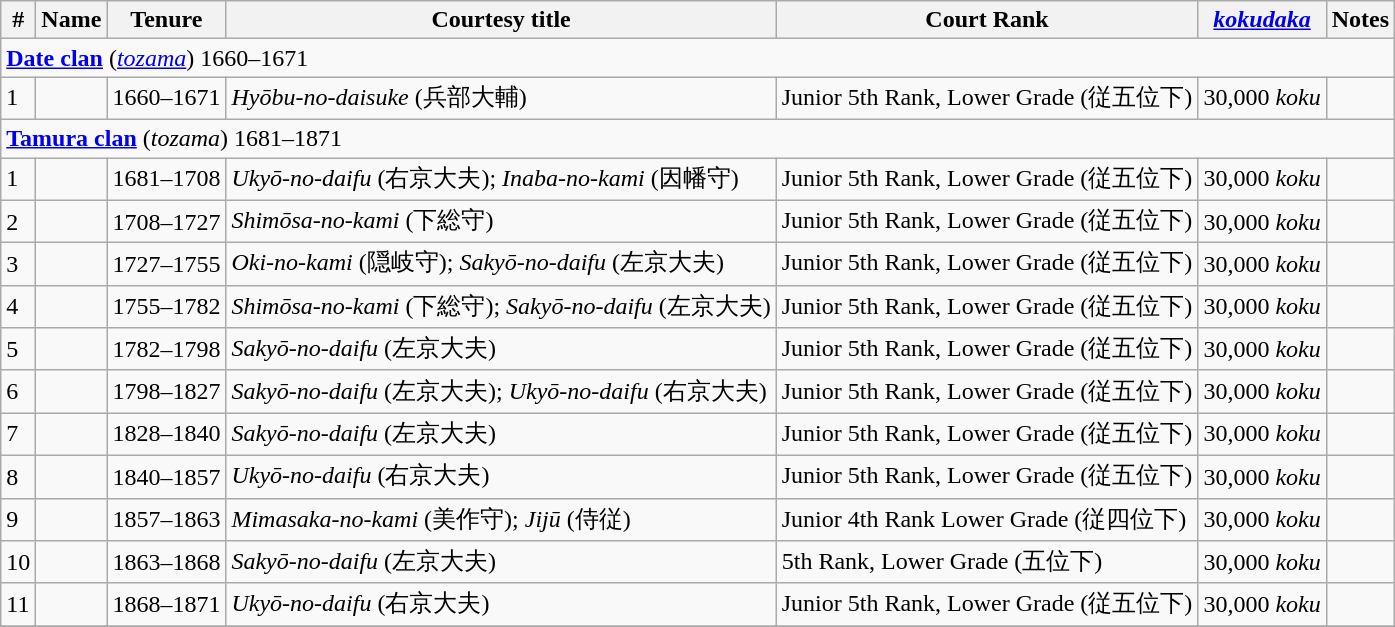<table class=wikitable>
<tr>
<th>#</th>
<th>Name</th>
<th>Tenure</th>
<th>Courtesy title</th>
<th>Court Rank</th>
<th><em><a href='#'>kokudaka</a></em></th>
<th>Notes</th>
</tr>
<tr>
<td colspan=7> <strong><a href='#'>Date clan</a></strong> (<em><a href='#'>tozama</a></em>) 1660–1671</td>
</tr>
<tr>
<td>1</td>
<td></td>
<td>1660–1671</td>
<td><em>Hyōbu-no-daisuke</em> (兵部大輔)</td>
<td>Junior 5th Rank, Lower Grade (従五位下)</td>
<td>30,000 <em>koku</em></td>
<td></td>
</tr>
<tr>
<td colspan=7> <strong><a href='#'>Tamura clan</a></strong> (<em>tozama</em>) 1681–1871</td>
</tr>
<tr>
<td>1</td>
<td></td>
<td>1681–1708</td>
<td><em>Ukyō-no-daifu</em> (右京大夫); <em>Inaba-no-kami</em> (因幡守)</td>
<td>Junior 5th Rank, Lower Grade (従五位下)</td>
<td>30,000 <em>koku</em></td>
<td></td>
</tr>
<tr>
<td>2</td>
<td></td>
<td>1708–1727</td>
<td><em>Shimōsa-no-kami</em> (下総守)</td>
<td>Junior 5th Rank, Lower Grade (従五位下)</td>
<td>30,000 <em>koku</em></td>
<td></td>
</tr>
<tr>
<td>3</td>
<td></td>
<td>1727–1755</td>
<td><em>Oki-no-kami</em>  (隠岐守); <em>Sakyō-no-daifu</em> (左京大夫)</td>
<td>Junior 5th Rank, Lower Grade (従五位下)</td>
<td>30,000 <em>koku</em></td>
<td></td>
</tr>
<tr>
<td>4</td>
<td></td>
<td>1755–1782</td>
<td><em>Shimōsa-no-kami</em> (下総守); <em>Sakyō-no-daifu</em> (左京大夫)</td>
<td>Junior 5th Rank, Lower Grade (従五位下)</td>
<td>30,000 <em>koku</em></td>
<td></td>
</tr>
<tr>
<td>5</td>
<td></td>
<td>1782–1798</td>
<td><em>Sakyō-no-daifu</em> (左京大夫)</td>
<td>Junior 5th Rank, Lower Grade (従五位下)</td>
<td>30,000 <em>koku</em></td>
<td></td>
</tr>
<tr>
<td>6</td>
<td></td>
<td>1798–1827</td>
<td><em>Sakyō-no-daifu</em> (左京大夫); <em>Ukyō-no-daifu</em> (右京大夫)</td>
<td>Junior 5th Rank, Lower Grade (従五位下)</td>
<td>30,000 <em>koku</em></td>
<td></td>
</tr>
<tr>
<td>7</td>
<td></td>
<td>1828–1840</td>
<td><em>Sakyō-no-daifu</em> (左京大夫)</td>
<td>Junior 5th Rank, Lower Grade (従五位下)</td>
<td>30,000 <em>koku</em></td>
<td></td>
</tr>
<tr>
<td>8</td>
<td></td>
<td>1840–1857</td>
<td><em>Ukyō-no-daifu</em> (右京大夫)</td>
<td>Junior 5th Rank, Lower Grade (従五位下)</td>
<td>30,000 <em>koku</em></td>
<td></td>
</tr>
<tr>
<td>9</td>
<td></td>
<td>1857–1863</td>
<td><em>Mimasaka-no-kami</em> (美作守); <em>Jijū</em> (侍従)</td>
<td>Junior 4th Rank Lower Grade (従四位下)</td>
<td>30,000 <em>koku</em></td>
<td></td>
</tr>
<tr>
<td>10</td>
<td></td>
<td>1863–1868</td>
<td><em>Sakyō-no-daifu</em> (左京大夫)</td>
<td>5th Rank, Lower Grade (五位下)</td>
<td>30,000 <em>koku</em></td>
<td></td>
</tr>
<tr>
<td>11</td>
<td></td>
<td>1868–1871</td>
<td><em>Ukyō-no-daifu</em> (右京大夫)</td>
<td>Junior 5th Rank, Lower Grade (従五位下)</td>
<td>30,000 <em>koku</em></td>
<td></td>
</tr>
<tr>
</tr>
</table>
